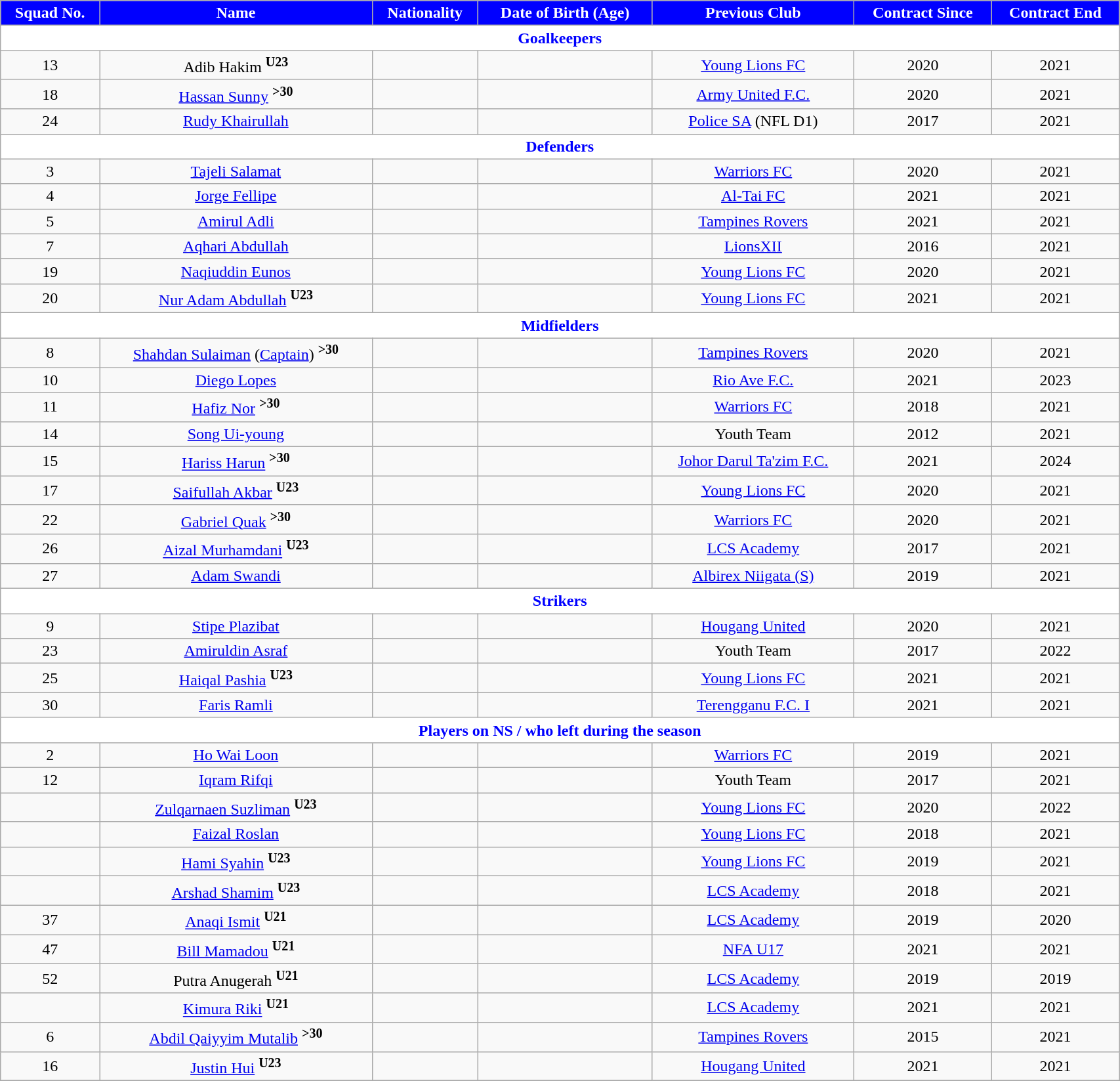<table class="wikitable" style="text-align:center; font-size:100%; width:90%;">
<tr>
<th style="background:Blue; color:white; text-align:center;">Squad No.</th>
<th style="background:Blue; color:white; text-align:center;">Name</th>
<th style="background:Blue; color:white; text-align:center;">Nationality</th>
<th style="background:Blue; color:white; text-align:center;">Date of Birth (Age)</th>
<th style="background:Blue; color:white; text-align:center;">Previous Club</th>
<th style="background:Blue; color:white; text-align:center;">Contract Since</th>
<th style="background:Blue; color:white; text-align:center;">Contract End</th>
</tr>
<tr>
<th colspan="8" style="background:white; color:blue; text-align:center">Goalkeepers</th>
</tr>
<tr>
<td>13</td>
<td>Adib Hakim <sup><strong>U23</strong></sup></td>
<td></td>
<td></td>
<td> <a href='#'>Young Lions FC</a></td>
<td>2020</td>
<td>2021</td>
</tr>
<tr>
<td>18</td>
<td><a href='#'>Hassan Sunny</a> <sup><strong>>30</strong></sup></td>
<td></td>
<td></td>
<td> <a href='#'>Army United F.C.</a></td>
<td>2020</td>
<td>2021</td>
</tr>
<tr>
<td>24</td>
<td><a href='#'>Rudy Khairullah</a></td>
<td></td>
<td></td>
<td> <a href='#'>Police SA</a> (NFL D1)</td>
<td>2017</td>
<td>2021</td>
</tr>
<tr>
<th colspan="8" style="background:white; color:blue; text-align:center">Defenders</th>
</tr>
<tr>
<td>3</td>
<td><a href='#'>Tajeli Salamat</a></td>
<td></td>
<td></td>
<td> <a href='#'>Warriors FC</a></td>
<td>2020</td>
<td>2021</td>
</tr>
<tr>
<td>4</td>
<td><a href='#'>Jorge Fellipe</a></td>
<td></td>
<td></td>
<td> <a href='#'>Al-Tai FC</a></td>
<td>2021</td>
<td>2021</td>
</tr>
<tr>
<td>5</td>
<td><a href='#'>Amirul Adli</a></td>
<td></td>
<td></td>
<td> <a href='#'>Tampines Rovers</a></td>
<td>2021</td>
<td>2021</td>
</tr>
<tr>
<td>7</td>
<td><a href='#'>Aqhari Abdullah</a></td>
<td></td>
<td></td>
<td> <a href='#'>LionsXII</a></td>
<td>2016</td>
<td>2021</td>
</tr>
<tr>
<td>19</td>
<td><a href='#'>Naqiuddin Eunos</a></td>
<td></td>
<td></td>
<td> <a href='#'>Young Lions FC</a></td>
<td>2020</td>
<td>2021</td>
</tr>
<tr>
<td>20</td>
<td><a href='#'>Nur Adam Abdullah</a> <sup><strong>U23</strong></sup></td>
<td></td>
<td></td>
<td> <a href='#'>Young Lions FC</a></td>
<td>2021</td>
<td>2021</td>
</tr>
<tr>
</tr>
<tr>
<th colspan="8" style="background:white; color:blue; text-align:center">Midfielders</th>
</tr>
<tr>
<td>8</td>
<td><a href='#'>Shahdan Sulaiman</a> (<a href='#'>Captain</a>) <sup><strong>>30</strong></sup></td>
<td></td>
<td></td>
<td> <a href='#'>Tampines Rovers</a></td>
<td>2020</td>
<td>2021</td>
</tr>
<tr>
<td>10</td>
<td><a href='#'>Diego Lopes</a></td>
<td></td>
<td></td>
<td> <a href='#'>Rio Ave F.C.</a></td>
<td>2021</td>
<td>2023</td>
</tr>
<tr>
<td>11</td>
<td><a href='#'>Hafiz Nor</a> <sup><strong>>30</strong></sup></td>
<td></td>
<td></td>
<td> <a href='#'>Warriors FC</a></td>
<td>2018</td>
<td>2021</td>
</tr>
<tr>
<td>14</td>
<td><a href='#'>Song Ui-young</a></td>
<td></td>
<td></td>
<td>Youth Team</td>
<td>2012</td>
<td>2021</td>
</tr>
<tr>
<td>15</td>
<td><a href='#'>Hariss Harun</a> <sup><strong>>30</strong></sup></td>
<td></td>
<td></td>
<td> <a href='#'>Johor Darul Ta'zim F.C.</a></td>
<td>2021</td>
<td>2024</td>
</tr>
<tr>
<td>17</td>
<td><a href='#'>Saifullah Akbar</a> <sup><strong>U23</strong></sup></td>
<td></td>
<td></td>
<td> <a href='#'>Young Lions FC</a></td>
<td>2020</td>
<td>2021</td>
</tr>
<tr>
<td>22</td>
<td><a href='#'>Gabriel Quak</a> <sup><strong>>30</strong></sup></td>
<td></td>
<td></td>
<td> <a href='#'>Warriors FC</a></td>
<td>2020</td>
<td>2021</td>
</tr>
<tr>
<td>26</td>
<td><a href='#'>Aizal Murhamdani</a> <sup><strong>U23</strong></sup></td>
<td></td>
<td></td>
<td> <a href='#'>LCS Academy</a></td>
<td>2017</td>
<td>2021</td>
</tr>
<tr>
<td>27</td>
<td><a href='#'>Adam Swandi</a></td>
<td></td>
<td></td>
<td> <a href='#'>Albirex Niigata (S)</a></td>
<td>2019</td>
<td>2021</td>
</tr>
<tr>
<th colspan="8" style="background:white; color:blue; text-align:center">Strikers</th>
</tr>
<tr>
<td>9</td>
<td><a href='#'>Stipe Plazibat</a></td>
<td></td>
<td></td>
<td> <a href='#'>Hougang United</a></td>
<td>2020</td>
<td>2021</td>
</tr>
<tr>
<td>23</td>
<td><a href='#'>Amiruldin Asraf</a></td>
<td></td>
<td></td>
<td>Youth Team</td>
<td>2017</td>
<td>2022</td>
</tr>
<tr>
<td>25</td>
<td><a href='#'>Haiqal Pashia</a> <sup><strong>U23</strong></sup></td>
<td></td>
<td></td>
<td> <a href='#'>Young Lions FC</a></td>
<td>2021</td>
<td>2021</td>
</tr>
<tr>
<td>30</td>
<td><a href='#'>Faris Ramli</a></td>
<td></td>
<td></td>
<td> <a href='#'>Terengganu F.C. I</a></td>
<td>2021</td>
<td>2021</td>
</tr>
<tr>
<th colspan="8" style="background:white; color:blue; text-align:center">Players on NS / who left during the season</th>
</tr>
<tr>
<td>2</td>
<td><a href='#'>Ho Wai Loon</a></td>
<td></td>
<td></td>
<td> <a href='#'>Warriors FC</a></td>
<td>2019</td>
<td>2021</td>
</tr>
<tr>
<td>12</td>
<td><a href='#'>Iqram Rifqi</a></td>
<td></td>
<td></td>
<td>Youth Team</td>
<td>2017</td>
<td>2021</td>
</tr>
<tr>
<td></td>
<td><a href='#'>Zulqarnaen Suzliman</a> <sup><strong>U23</strong></sup></td>
<td></td>
<td></td>
<td> <a href='#'>Young Lions FC</a></td>
<td>2020</td>
<td>2022</td>
</tr>
<tr>
<td></td>
<td><a href='#'>Faizal Roslan</a></td>
<td></td>
<td></td>
<td> <a href='#'>Young Lions FC</a></td>
<td>2018</td>
<td>2021</td>
</tr>
<tr>
<td></td>
<td><a href='#'>Hami Syahin</a> <sup><strong>U23</strong></sup></td>
<td></td>
<td></td>
<td> <a href='#'>Young Lions FC</a></td>
<td>2019</td>
<td>2021</td>
</tr>
<tr>
<td></td>
<td><a href='#'>Arshad Shamim</a> <sup><strong>U23</strong></sup></td>
<td></td>
<td></td>
<td> <a href='#'>LCS Academy</a></td>
<td>2018</td>
<td>2021</td>
</tr>
<tr>
<td>37</td>
<td><a href='#'>Anaqi Ismit</a> <sup><strong>U21</strong></sup></td>
<td></td>
<td></td>
<td> <a href='#'>LCS Academy</a></td>
<td>2019</td>
<td>2020</td>
</tr>
<tr>
<td>47</td>
<td><a href='#'>Bill Mamadou</a> <sup><strong>U21</strong></sup></td>
<td></td>
<td></td>
<td> <a href='#'>NFA U17</a></td>
<td>2021</td>
<td>2021</td>
</tr>
<tr>
<td>52</td>
<td>Putra Anugerah <sup><strong>U21</strong></sup></td>
<td></td>
<td></td>
<td> <a href='#'>LCS Academy</a></td>
<td>2019</td>
<td>2019</td>
</tr>
<tr>
<td></td>
<td><a href='#'>Kimura Riki</a> <sup><strong>U21</strong></sup></td>
<td></td>
<td></td>
<td> <a href='#'>LCS Academy</a></td>
<td>2021</td>
<td>2021</td>
</tr>
<tr>
<td>6</td>
<td><a href='#'>Abdil Qaiyyim Mutalib</a> <sup><strong>>30</strong></sup></td>
<td></td>
<td></td>
<td> <a href='#'>Tampines Rovers</a></td>
<td>2015</td>
<td>2021</td>
</tr>
<tr>
<td>16</td>
<td><a href='#'>Justin Hui</a> <sup><strong>U23</strong></sup></td>
<td></td>
<td></td>
<td> <a href='#'>Hougang United</a></td>
<td>2021</td>
<td>2021</td>
</tr>
<tr>
</tr>
</table>
